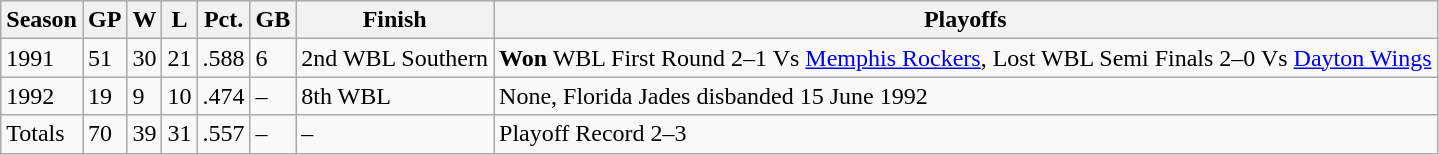<table class="wikitable">
<tr>
<th>Season</th>
<th>GP</th>
<th>W</th>
<th>L</th>
<th>Pct.</th>
<th>GB</th>
<th>Finish</th>
<th>Playoffs</th>
</tr>
<tr>
<td>1991</td>
<td>51</td>
<td>30</td>
<td>21</td>
<td>.588</td>
<td>6</td>
<td>2nd WBL Southern</td>
<td><strong>Won</strong> WBL First Round 2–1 Vs <a href='#'>Memphis Rockers</a>, Lost WBL Semi Finals 2–0 Vs <a href='#'>Dayton Wings</a></td>
</tr>
<tr>
<td>1992</td>
<td>19</td>
<td>9</td>
<td>10</td>
<td>.474</td>
<td>–</td>
<td>8th WBL</td>
<td>None, Florida Jades disbanded 15 June 1992</td>
</tr>
<tr>
<td>Totals</td>
<td>70</td>
<td>39</td>
<td>31</td>
<td>.557</td>
<td>–</td>
<td>–</td>
<td>Playoff Record 2–3</td>
</tr>
</table>
